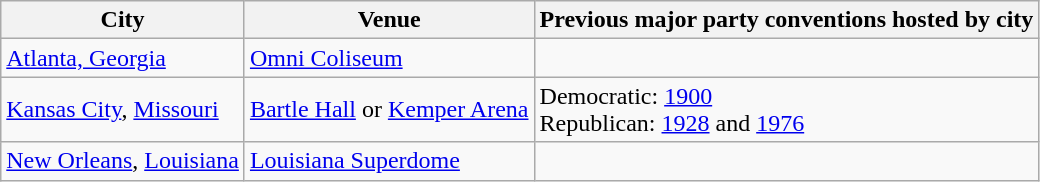<table class="wikitable">
<tr>
<th>City</th>
<th>Venue</th>
<th>Previous major party conventions hosted by city</th>
</tr>
<tr>
<td><a href='#'>Atlanta, Georgia</a></td>
<td><a href='#'>Omni Coliseum</a></td>
<td></td>
</tr>
<tr>
<td><a href='#'>Kansas City</a>, <a href='#'>Missouri</a></td>
<td><a href='#'>Bartle Hall</a> or <a href='#'>Kemper Arena</a></td>
<td>Democratic: <a href='#'>1900</a><br>Republican: <a href='#'>1928</a> and <a href='#'>1976</a></td>
</tr>
<tr>
<td><a href='#'>New Orleans</a>, <a href='#'>Louisiana</a></td>
<td><a href='#'>Louisiana Superdome</a></td>
<td></td>
</tr>
</table>
